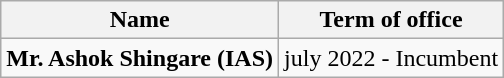<table class="wikitable">
<tr>
<th>Name</th>
<th>Term of office</th>
</tr>
<tr>
<td><strong>Mr. Ashok Shingare (IAS)</strong></td>
<td>july 2022 - Incumbent</td>
</tr>
</table>
